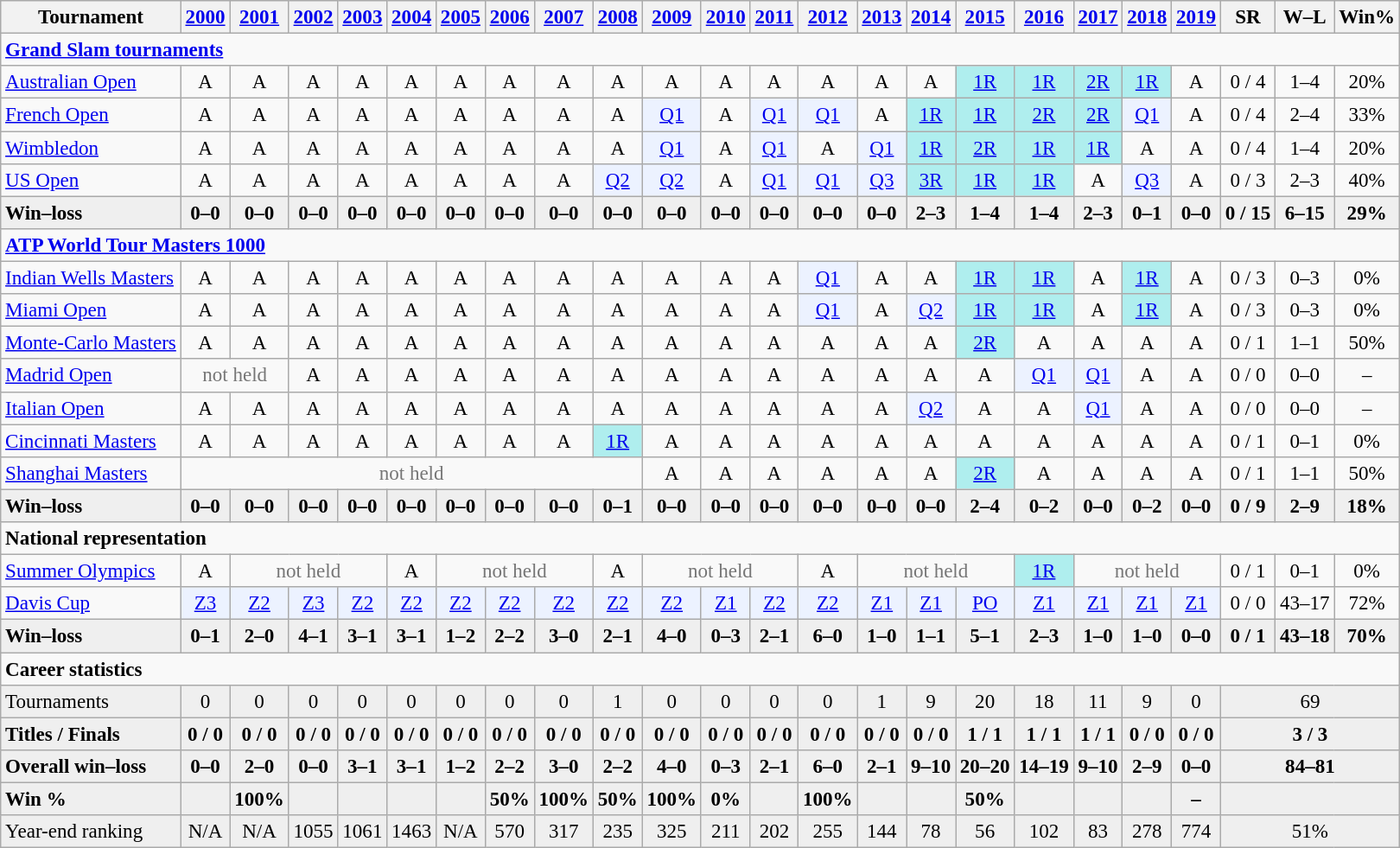<table class="wikitable nowrap" style=text-align:center;font-size:96%>
<tr>
<th>Tournament</th>
<th><a href='#'>2000</a></th>
<th><a href='#'>2001</a></th>
<th><a href='#'>2002</a></th>
<th><a href='#'>2003</a></th>
<th><a href='#'>2004</a></th>
<th><a href='#'>2005</a></th>
<th><a href='#'>2006</a></th>
<th><a href='#'>2007</a></th>
<th><a href='#'>2008</a></th>
<th><a href='#'>2009</a></th>
<th><a href='#'>2010</a></th>
<th><a href='#'>2011</a></th>
<th><a href='#'>2012</a></th>
<th><a href='#'>2013</a></th>
<th><a href='#'>2014</a></th>
<th><a href='#'>2015</a></th>
<th><a href='#'>2016</a></th>
<th><a href='#'>2017</a></th>
<th><a href='#'>2018</a></th>
<th><a href='#'>2019</a></th>
<th>SR</th>
<th>W–L</th>
<th>Win%</th>
</tr>
<tr>
<td colspan="24" style="text-align:left;"><a href='#'><strong>Grand Slam tournaments</strong></a></td>
</tr>
<tr>
<td align=left><a href='#'>Australian Open</a></td>
<td>A</td>
<td>A</td>
<td>A</td>
<td>A</td>
<td>A</td>
<td>A</td>
<td>A</td>
<td>A</td>
<td>A</td>
<td>A</td>
<td>A</td>
<td>A</td>
<td>A</td>
<td>A</td>
<td>A</td>
<td bgcolor=afeeee><a href='#'>1R</a></td>
<td bgcolor=afeeee><a href='#'>1R</a></td>
<td bgcolor=afeeee><a href='#'>2R</a></td>
<td bgcolor=afeeee><a href='#'>1R</a></td>
<td>A</td>
<td>0 / 4</td>
<td>1–4</td>
<td>20%</td>
</tr>
<tr>
<td align=left><a href='#'>French Open</a></td>
<td>A</td>
<td>A</td>
<td>A</td>
<td>A</td>
<td>A</td>
<td>A</td>
<td>A</td>
<td>A</td>
<td>A</td>
<td bgcolor=ecf2ff><a href='#'>Q1</a></td>
<td>A</td>
<td bgcolor=ecf2ff><a href='#'>Q1</a></td>
<td bgcolor=ecf2ff><a href='#'>Q1</a></td>
<td>A</td>
<td bgcolor=afeeee><a href='#'>1R</a></td>
<td bgcolor=afeeee><a href='#'>1R</a></td>
<td bgcolor=afeeee><a href='#'>2R</a></td>
<td bgcolor=afeeee><a href='#'>2R</a></td>
<td bgcolor=ecf2ff><a href='#'>Q1</a></td>
<td>A</td>
<td>0 / 4</td>
<td>2–4</td>
<td>33%</td>
</tr>
<tr>
<td align=left><a href='#'>Wimbledon</a></td>
<td>A</td>
<td>A</td>
<td>A</td>
<td>A</td>
<td>A</td>
<td>A</td>
<td>A</td>
<td>A</td>
<td>A</td>
<td bgcolor=ecf2ff><a href='#'>Q1</a></td>
<td>A</td>
<td bgcolor=ecf2ff><a href='#'>Q1</a></td>
<td>A</td>
<td bgcolor=ecf2ff><a href='#'>Q1</a></td>
<td bgcolor=afeeee><a href='#'>1R</a></td>
<td bgcolor=afeeee><a href='#'>2R</a></td>
<td bgcolor=afeeee><a href='#'>1R</a></td>
<td bgcolor=afeeee><a href='#'>1R</a></td>
<td>A</td>
<td>A</td>
<td>0 / 4</td>
<td>1–4</td>
<td>20%</td>
</tr>
<tr>
<td align=left><a href='#'>US Open</a></td>
<td>A</td>
<td>A</td>
<td>A</td>
<td>A</td>
<td>A</td>
<td>A</td>
<td>A</td>
<td>A</td>
<td bgcolor=ecf2ff><a href='#'>Q2</a></td>
<td bgcolor=ecf2ff><a href='#'>Q2</a></td>
<td>A</td>
<td bgcolor=ecf2ff><a href='#'>Q1</a></td>
<td bgcolor=ecf2ff><a href='#'>Q1</a></td>
<td bgcolor=ecf2ff><a href='#'>Q3</a></td>
<td bgcolor=afeeee><a href='#'>3R</a></td>
<td bgcolor=afeeee><a href='#'>1R</a></td>
<td bgcolor=afeeee><a href='#'>1R</a></td>
<td>A</td>
<td bgcolor=ecf2ff><a href='#'>Q3</a></td>
<td>A</td>
<td>0 / 3</td>
<td>2–3</td>
<td>40%</td>
</tr>
<tr style="font-weight:bold; background:#efefef;">
<td style="text-align:left">Win–loss</td>
<td>0–0</td>
<td>0–0</td>
<td>0–0</td>
<td>0–0</td>
<td>0–0</td>
<td>0–0</td>
<td>0–0</td>
<td>0–0</td>
<td>0–0</td>
<td>0–0</td>
<td>0–0</td>
<td>0–0</td>
<td>0–0</td>
<td>0–0</td>
<td>2–3</td>
<td>1–4</td>
<td>1–4</td>
<td>2–3</td>
<td>0–1</td>
<td>0–0</td>
<td>0 / 15</td>
<td>6–15</td>
<td>29%</td>
</tr>
<tr>
<td colspan="24" align="left"><strong><a href='#'>ATP World Tour Masters 1000</a></strong></td>
</tr>
<tr>
<td align=left><a href='#'>Indian Wells Masters</a></td>
<td>A</td>
<td>A</td>
<td>A</td>
<td>A</td>
<td>A</td>
<td>A</td>
<td>A</td>
<td>A</td>
<td>A</td>
<td>A</td>
<td>A</td>
<td>A</td>
<td bgcolor=ecf2ff><a href='#'>Q1</a></td>
<td>A</td>
<td>A</td>
<td bgcolor=afeeee><a href='#'>1R</a></td>
<td bgcolor=afeeee><a href='#'>1R</a></td>
<td>A</td>
<td bgcolor=afeeee><a href='#'>1R</a></td>
<td>A</td>
<td>0 / 3</td>
<td>0–3</td>
<td>0%</td>
</tr>
<tr>
<td align=left><a href='#'>Miami Open</a></td>
<td>A</td>
<td>A</td>
<td>A</td>
<td>A</td>
<td>A</td>
<td>A</td>
<td>A</td>
<td>A</td>
<td>A</td>
<td>A</td>
<td>A</td>
<td>A</td>
<td bgcolor=ecf2ff><a href='#'>Q1</a></td>
<td>A</td>
<td bgcolor=ecf2ff><a href='#'>Q2</a></td>
<td bgcolor=afeeee><a href='#'>1R</a></td>
<td bgcolor=afeeee><a href='#'>1R</a></td>
<td>A</td>
<td bgcolor=afeeee><a href='#'>1R</a></td>
<td>A</td>
<td>0 / 3</td>
<td>0–3</td>
<td>0%</td>
</tr>
<tr>
<td align=left><a href='#'>Monte-Carlo Masters</a></td>
<td>A</td>
<td>A</td>
<td>A</td>
<td>A</td>
<td>A</td>
<td>A</td>
<td>A</td>
<td>A</td>
<td>A</td>
<td>A</td>
<td>A</td>
<td>A</td>
<td>A</td>
<td>A</td>
<td>A</td>
<td bgcolor=afeeee><a href='#'>2R</a></td>
<td>A</td>
<td>A</td>
<td>A</td>
<td>A</td>
<td>0 / 1</td>
<td>1–1</td>
<td>50%</td>
</tr>
<tr>
<td align=left><a href='#'>Madrid Open</a></td>
<td colspan="2" style="color:#767676">not held</td>
<td>A</td>
<td>A</td>
<td>A</td>
<td>A</td>
<td>A</td>
<td>A</td>
<td>A</td>
<td>A</td>
<td>A</td>
<td>A</td>
<td>A</td>
<td>A</td>
<td>A</td>
<td>A</td>
<td bgcolor=ecf2ff><a href='#'>Q1</a></td>
<td bgcolor=ecf2ff><a href='#'>Q1</a></td>
<td>A</td>
<td>A</td>
<td>0 / 0</td>
<td>0–0</td>
<td>–</td>
</tr>
<tr>
<td align=left><a href='#'>Italian Open</a></td>
<td>A</td>
<td>A</td>
<td>A</td>
<td>A</td>
<td>A</td>
<td>A</td>
<td>A</td>
<td>A</td>
<td>A</td>
<td>A</td>
<td>A</td>
<td>A</td>
<td>A</td>
<td>A</td>
<td bgcolor=ecf2ff><a href='#'>Q2</a></td>
<td>A</td>
<td>A</td>
<td bgcolor=ecf2ff><a href='#'>Q1</a></td>
<td>A</td>
<td>A</td>
<td>0 / 0</td>
<td>0–0</td>
<td>–</td>
</tr>
<tr>
<td align=left><a href='#'>Cincinnati Masters</a></td>
<td>A</td>
<td>A</td>
<td>A</td>
<td>A</td>
<td>A</td>
<td>A</td>
<td>A</td>
<td>A</td>
<td bgcolor=afeeee><a href='#'>1R</a></td>
<td>A</td>
<td>A</td>
<td>A</td>
<td>A</td>
<td>A</td>
<td>A</td>
<td>A</td>
<td>A</td>
<td>A</td>
<td>A</td>
<td>A</td>
<td>0 / 1</td>
<td>0–1</td>
<td>0%</td>
</tr>
<tr>
<td align=left><a href='#'>Shanghai Masters</a></td>
<td colspan="9" style="color:#767676">not held</td>
<td>A</td>
<td>A</td>
<td>A</td>
<td>A</td>
<td>A</td>
<td>A</td>
<td bgcolor=afeeee><a href='#'>2R</a></td>
<td>A</td>
<td>A</td>
<td>A</td>
<td>A</td>
<td>0 / 1</td>
<td>1–1</td>
<td>50%</td>
</tr>
<tr style="font-weight:bold; background:#efefef;">
<td style="text-align:left">Win–loss</td>
<td>0–0</td>
<td>0–0</td>
<td>0–0</td>
<td>0–0</td>
<td>0–0</td>
<td>0–0</td>
<td>0–0</td>
<td>0–0</td>
<td>0–1</td>
<td>0–0</td>
<td>0–0</td>
<td>0–0</td>
<td>0–0</td>
<td>0–0</td>
<td>0–0</td>
<td>2–4</td>
<td>0–2</td>
<td>0–0</td>
<td>0–2</td>
<td>0–0</td>
<td>0 / 9</td>
<td>2–9</td>
<td>18%</td>
</tr>
<tr>
<td colspan="24" align="left"><strong>National representation</strong></td>
</tr>
<tr>
<td align="left"><a href='#'>Summer Olympics</a></td>
<td>A</td>
<td colspan="3" style="color:#767676">not held</td>
<td>A</td>
<td colspan="3" style="color:#767676">not held</td>
<td>A</td>
<td colspan="3" style="color:#767676">not held</td>
<td>A</td>
<td colspan="3" style="color:#767676">not held</td>
<td bgcolor="afeeee"><a href='#'>1R</a></td>
<td colspan="3" style="color:#767676">not held</td>
<td>0 / 1</td>
<td>0–1</td>
<td>0%</td>
</tr>
<tr>
<td style="text-align:left"><a href='#'>Davis Cup</a></td>
<td bgcolor="ecf2ff"><a href='#'>Z3</a></td>
<td bgcolor="ecf2ff"><a href='#'>Z2</a></td>
<td bgcolor="ecf2ff"><a href='#'>Z3</a></td>
<td bgcolor="ecf2ff"><a href='#'>Z2</a></td>
<td bgcolor="ecf2ff"><a href='#'>Z2</a></td>
<td bgcolor="ecf2ff"><a href='#'>Z2</a></td>
<td bgcolor="ecf2ff"><a href='#'>Z2</a></td>
<td bgcolor="ecf2ff"><a href='#'>Z2</a></td>
<td bgcolor="ecf2ff"><a href='#'>Z2</a></td>
<td bgcolor="ecf2ff"><a href='#'>Z2</a></td>
<td bgcolor="ecf2ff"><a href='#'>Z1</a></td>
<td bgcolor="ecf2ff"><a href='#'>Z2</a></td>
<td bgcolor="ecf2ff"><a href='#'>Z2</a></td>
<td bgcolor="ecf2ff"><a href='#'>Z1</a></td>
<td bgcolor="ecf2ff"><a href='#'>Z1</a></td>
<td bgcolor="ecf2ff"><a href='#'>PO</a></td>
<td bgcolor="ecf2ff"><a href='#'>Z1</a></td>
<td bgcolor="ecf2ff"><a href='#'>Z1</a></td>
<td bgcolor="ecf2ff"><a href='#'>Z1</a></td>
<td bgcolor="ecf2ff"><a href='#'>Z1</a></td>
<td>0 / 0</td>
<td>43–17</td>
<td>72%</td>
</tr>
<tr style="font-weight:bold; background:#efefef;">
<td style="text-align:left">Win–loss</td>
<td>0–1</td>
<td>2–0</td>
<td>4–1</td>
<td>3–1</td>
<td>3–1</td>
<td>1–2</td>
<td>2–2</td>
<td>3–0</td>
<td>2–1</td>
<td>4–0</td>
<td>0–3</td>
<td>2–1</td>
<td>6–0</td>
<td>1–0</td>
<td>1–1</td>
<td>5–1</td>
<td>2–3</td>
<td>1–0</td>
<td>1–0</td>
<td>0–0</td>
<td>0 / 1</td>
<td>43–18</td>
<td>70%</td>
</tr>
<tr>
<td colspan="24" align="left"><strong>Career statistics</strong></td>
</tr>
<tr bgcolor=efefef>
<td align=left>Tournaments</td>
<td>0</td>
<td>0</td>
<td>0</td>
<td>0</td>
<td>0</td>
<td>0</td>
<td>0</td>
<td>0</td>
<td>1</td>
<td>0</td>
<td>0</td>
<td>0</td>
<td>0</td>
<td>1</td>
<td>9</td>
<td>20</td>
<td>18</td>
<td>11</td>
<td>9</td>
<td>0</td>
<td colspan=3>69</td>
</tr>
<tr style="font-weight:bold; background:#efefef;">
<td style=text-align:left>Titles / Finals</td>
<td>0 / 0</td>
<td>0 / 0</td>
<td>0 / 0</td>
<td>0 / 0</td>
<td>0 / 0</td>
<td>0 / 0</td>
<td>0 / 0</td>
<td>0 / 0</td>
<td>0 / 0</td>
<td>0 / 0</td>
<td>0 / 0</td>
<td>0 / 0</td>
<td>0 / 0</td>
<td>0 / 0</td>
<td>0 / 0</td>
<td>1 / 1</td>
<td>1 / 1</td>
<td>1 / 1</td>
<td>0 / 0</td>
<td>0 / 0</td>
<td colspan=3>3 / 3</td>
</tr>
<tr style="font-weight:bold; background:#efefef;">
<td style="text-align:left">Overall win–loss</td>
<td>0–0</td>
<td>2–0</td>
<td>0–0</td>
<td>3–1</td>
<td>3–1</td>
<td>1–2</td>
<td>2–2</td>
<td>3–0</td>
<td>2–2</td>
<td>4–0</td>
<td>0–3</td>
<td>2–1</td>
<td>6–0</td>
<td>2–1</td>
<td>9–10</td>
<td>20–20</td>
<td>14–19</td>
<td>9–10</td>
<td>2–9</td>
<td>0–0</td>
<td colspan=3>84–81</td>
</tr>
<tr style="font-weight:bold;background:#efefef;">
<td style=text-align:left>Win %</td>
<td></td>
<td>100%</td>
<td></td>
<td></td>
<td></td>
<td></td>
<td>50%</td>
<td>100%</td>
<td>50%</td>
<td>100%</td>
<td>0%</td>
<td></td>
<td>100%</td>
<td></td>
<td></td>
<td>50%</td>
<td></td>
<td></td>
<td></td>
<td>–</td>
<td colspan=3></td>
</tr>
<tr bgcolor=efefef>
<td align=left>Year-end ranking</td>
<td>N/A</td>
<td>N/A</td>
<td>1055</td>
<td>1061</td>
<td>1463</td>
<td>N/A</td>
<td>570</td>
<td>317</td>
<td>235</td>
<td>325</td>
<td>211</td>
<td>202</td>
<td>255</td>
<td>144</td>
<td>78</td>
<td>56</td>
<td>102</td>
<td>83</td>
<td>278</td>
<td>774</td>
<td colspan=3>51%</td>
</tr>
</table>
